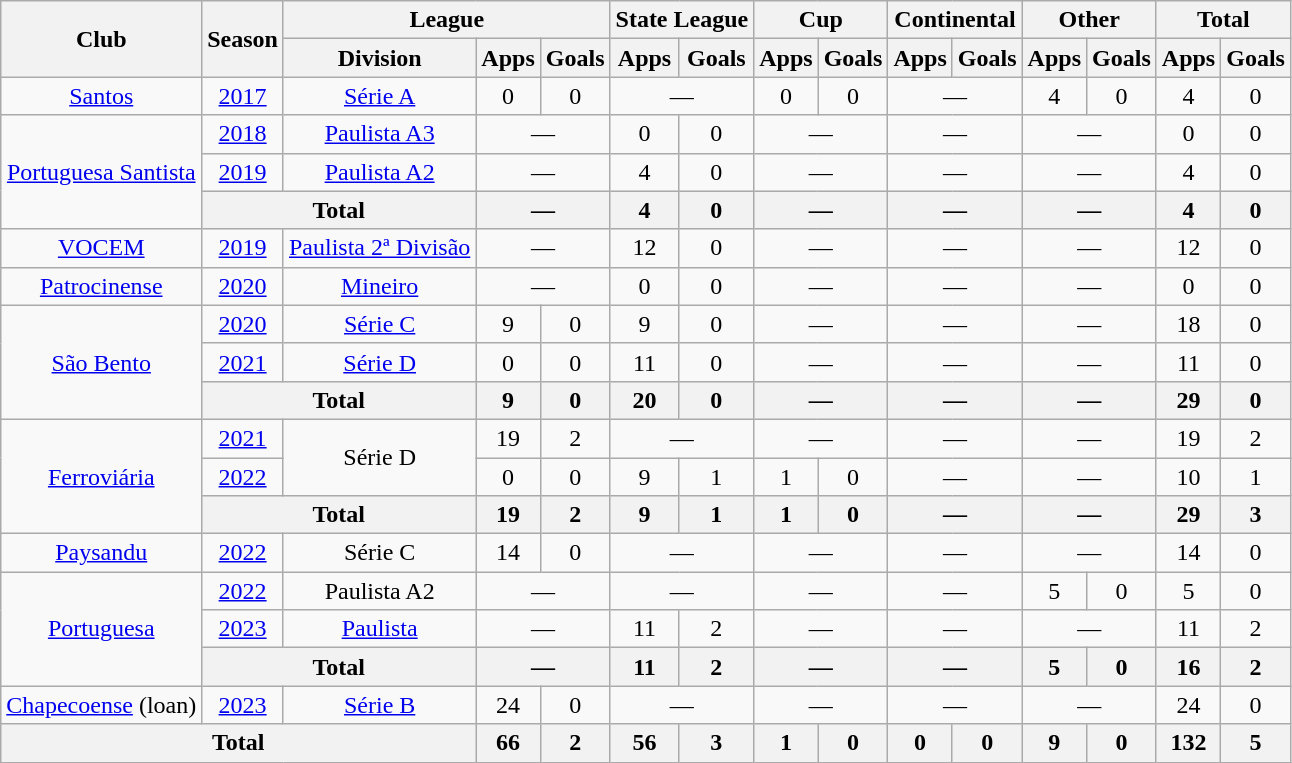<table class="wikitable" style="text-align: center;">
<tr>
<th rowspan="2">Club</th>
<th rowspan="2">Season</th>
<th colspan="3">League</th>
<th colspan="2">State League</th>
<th colspan="2">Cup</th>
<th colspan="2">Continental</th>
<th colspan="2">Other</th>
<th colspan="2">Total</th>
</tr>
<tr>
<th>Division</th>
<th>Apps</th>
<th>Goals</th>
<th>Apps</th>
<th>Goals</th>
<th>Apps</th>
<th>Goals</th>
<th>Apps</th>
<th>Goals</th>
<th>Apps</th>
<th>Goals</th>
<th>Apps</th>
<th>Goals</th>
</tr>
<tr>
<td valign="center"><a href='#'>Santos</a></td>
<td><a href='#'>2017</a></td>
<td><a href='#'>Série A</a></td>
<td>0</td>
<td>0</td>
<td colspan="2">—</td>
<td>0</td>
<td>0</td>
<td colspan="2">—</td>
<td>4</td>
<td>0</td>
<td>4</td>
<td>0</td>
</tr>
<tr>
<td rowspan="3" valign="center"><a href='#'>Portuguesa Santista</a></td>
<td><a href='#'>2018</a></td>
<td><a href='#'>Paulista A3</a></td>
<td colspan="2">—</td>
<td>0</td>
<td>0</td>
<td colspan="2">—</td>
<td colspan="2">—</td>
<td colspan="2">—</td>
<td>0</td>
<td>0</td>
</tr>
<tr>
<td><a href='#'>2019</a></td>
<td><a href='#'>Paulista A2</a></td>
<td colspan="2">—</td>
<td>4</td>
<td>0</td>
<td colspan="2">—</td>
<td colspan="2">—</td>
<td colspan="2">—</td>
<td>4</td>
<td>0</td>
</tr>
<tr>
<th colspan="2">Total</th>
<th colspan="2">—</th>
<th>4</th>
<th>0</th>
<th colspan="2">—</th>
<th colspan="2">—</th>
<th colspan="2">—</th>
<th>4</th>
<th>0</th>
</tr>
<tr>
<td valign="center"><a href='#'>VOCEM</a></td>
<td><a href='#'>2019</a></td>
<td><a href='#'>Paulista 2ª Divisão</a></td>
<td colspan="2">—</td>
<td>12</td>
<td>0</td>
<td colspan="2">—</td>
<td colspan="2">—</td>
<td colspan="2">—</td>
<td>12</td>
<td>0</td>
</tr>
<tr>
<td valign="center"><a href='#'>Patrocinense</a></td>
<td><a href='#'>2020</a></td>
<td><a href='#'>Mineiro</a></td>
<td colspan="2">—</td>
<td>0</td>
<td>0</td>
<td colspan="2">—</td>
<td colspan="2">—</td>
<td colspan="2">—</td>
<td>0</td>
<td>0</td>
</tr>
<tr>
<td rowspan="3" valign="center"><a href='#'>São Bento</a></td>
<td><a href='#'>2020</a></td>
<td><a href='#'>Série C</a></td>
<td>9</td>
<td>0</td>
<td>9</td>
<td>0</td>
<td colspan="2">—</td>
<td colspan="2">—</td>
<td colspan="2">—</td>
<td>18</td>
<td>0</td>
</tr>
<tr>
<td><a href='#'>2021</a></td>
<td><a href='#'>Série D</a></td>
<td>0</td>
<td>0</td>
<td>11</td>
<td>0</td>
<td colspan="2">—</td>
<td colspan="2">—</td>
<td colspan="2">—</td>
<td>11</td>
<td>0</td>
</tr>
<tr>
<th colspan="2">Total</th>
<th>9</th>
<th>0</th>
<th>20</th>
<th>0</th>
<th colspan="2">—</th>
<th colspan="2">—</th>
<th colspan="2">—</th>
<th>29</th>
<th>0</th>
</tr>
<tr>
<td rowspan="3" valign="center"><a href='#'>Ferroviária</a></td>
<td><a href='#'>2021</a></td>
<td rowspan="2">Série D</td>
<td>19</td>
<td>2</td>
<td colspan="2">—</td>
<td colspan="2">—</td>
<td colspan="2">—</td>
<td colspan="2">—</td>
<td>19</td>
<td>2</td>
</tr>
<tr>
<td><a href='#'>2022</a></td>
<td>0</td>
<td>0</td>
<td>9</td>
<td>1</td>
<td>1</td>
<td>0</td>
<td colspan="2">—</td>
<td colspan="2">—</td>
<td>10</td>
<td>1</td>
</tr>
<tr>
<th colspan="2">Total</th>
<th>19</th>
<th>2</th>
<th>9</th>
<th>1</th>
<th>1</th>
<th>0</th>
<th colspan="2">—</th>
<th colspan="2">—</th>
<th>29</th>
<th>3</th>
</tr>
<tr>
<td valign="center"><a href='#'>Paysandu</a></td>
<td><a href='#'>2022</a></td>
<td>Série C</td>
<td>14</td>
<td>0</td>
<td colspan="2">—</td>
<td colspan="2">—</td>
<td colspan="2">—</td>
<td colspan="2">—</td>
<td>14</td>
<td>0</td>
</tr>
<tr>
<td rowspan="3" valign="center"><a href='#'>Portuguesa</a></td>
<td><a href='#'>2022</a></td>
<td>Paulista A2</td>
<td colspan="2">—</td>
<td colspan="2">—</td>
<td colspan="2">—</td>
<td colspan="2">—</td>
<td>5</td>
<td>0</td>
<td>5</td>
<td>0</td>
</tr>
<tr>
<td><a href='#'>2023</a></td>
<td><a href='#'>Paulista</a></td>
<td colspan="2">—</td>
<td>11</td>
<td>2</td>
<td colspan="2">—</td>
<td colspan="2">—</td>
<td colspan="2">—</td>
<td>11</td>
<td>2</td>
</tr>
<tr>
<th colspan="2">Total</th>
<th colspan="2">—</th>
<th>11</th>
<th>2</th>
<th colspan="2">—</th>
<th colspan="2">—</th>
<th>5</th>
<th>0</th>
<th>16</th>
<th>2</th>
</tr>
<tr>
<td valign="center"><a href='#'>Chapecoense</a> (loan)</td>
<td><a href='#'>2023</a></td>
<td><a href='#'>Série B</a></td>
<td>24</td>
<td>0</td>
<td colspan="2">—</td>
<td colspan="2">—</td>
<td colspan="2">—</td>
<td colspan="2">—</td>
<td>24</td>
<td>0</td>
</tr>
<tr>
<th colspan="3"><strong>Total</strong></th>
<th>66</th>
<th>2</th>
<th>56</th>
<th>3</th>
<th>1</th>
<th>0</th>
<th>0</th>
<th>0</th>
<th>9</th>
<th>0</th>
<th>132</th>
<th>5</th>
</tr>
</table>
